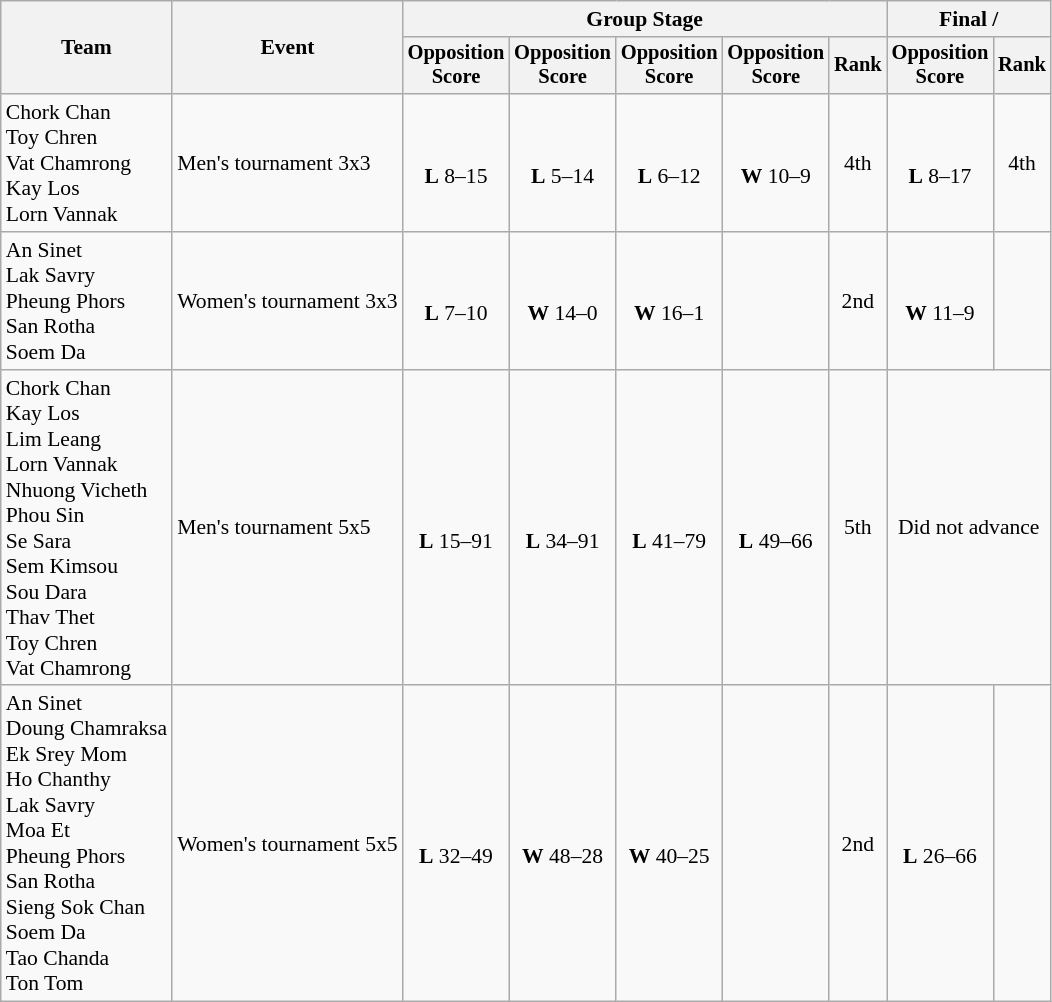<table class="wikitable" style="font-size:90%">
<tr>
<th rowspan=2>Team</th>
<th rowspan=2>Event</th>
<th colspan=5>Group Stage</th>
<th colspan=2>Final / </th>
</tr>
<tr style="font-size:95%">
<th>Opposition<br>Score</th>
<th>Opposition<br>Score</th>
<th>Opposition<br>Score</th>
<th>Opposition<br>Score</th>
<th>Rank</th>
<th>Opposition<br>Score</th>
<th>Rank</th>
</tr>
<tr style="text-align:center">
<td style="text-align:left">Chork Chan<br>Toy Chren<br>Vat Chamrong<br>Kay Los<br>Lorn Vannak</td>
<td style="text-align:left">Men's tournament 3x3</td>
<td><br><strong>L</strong> 8–15</td>
<td><br><strong>L</strong> 5–14</td>
<td><br><strong>L</strong> 6–12</td>
<td><br><strong>W</strong> 10–9</td>
<td>4th</td>
<td><br><strong>L</strong> 8–17</td>
<td>4th</td>
</tr>
<tr style="text-align:center">
<td style="text-align:left">An Sinet<br>Lak Savry<br>Pheung Phors<br>San Rotha<br>Soem Da</td>
<td style="text-align:left">Women's tournament 3x3</td>
<td><br><strong>L</strong> 7–10</td>
<td><br><strong>W</strong> 14–0</td>
<td><br><strong>W</strong> 16–1</td>
<td></td>
<td>2nd</td>
<td><br><strong>W</strong> 11–9</td>
<td></td>
</tr>
<tr style="text-align:center">
<td style="text-align:left">Chork Chan<br>Kay Los<br>Lim Leang<br>Lorn Vannak<br>Nhuong Vicheth<br>Phou Sin<br>Se Sara<br>Sem Kimsou<br>Sou Dara<br>Thav Thet<br>Toy Chren<br>Vat Chamrong</td>
<td style="text-align:left">Men's tournament 5x5</td>
<td><br><strong>L</strong> 15–91</td>
<td><br><strong>L</strong> 34–91</td>
<td><br><strong>L</strong> 41–79</td>
<td><br><strong>L</strong> 49–66</td>
<td>5th</td>
<td colspan=2>Did not advance</td>
</tr>
<tr style="text-align:center">
<td style="text-align:left">An Sinet<br>Doung Chamraksa<br>Ek Srey Mom<br>Ho Chanthy<br>Lak Savry<br>Moa Et<br>Pheung Phors<br>San Rotha<br>Sieng Sok Chan<br>Soem Da<br>Tao Chanda<br>Ton Tom</td>
<td style="text-align:left">Women's tournament 5x5</td>
<td><br><strong>L</strong> 32–49</td>
<td><br><strong>W</strong> 48–28</td>
<td><br><strong>W</strong> 40–25</td>
<td></td>
<td>2nd</td>
<td><br><strong>L</strong> 26–66</td>
<td></td>
</tr>
</table>
